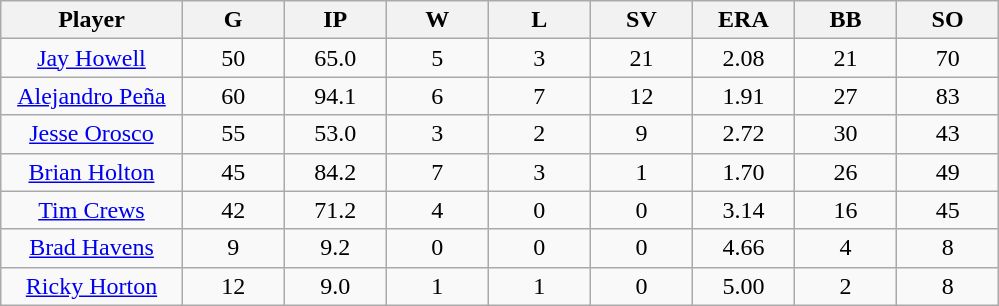<table class="wikitable sortable">
<tr>
<th bgcolor="#DDDDFF" width="16%">Player</th>
<th bgcolor="#DDDDFF" width="9%">G</th>
<th bgcolor="#DDDDFF" width="9%">IP</th>
<th bgcolor="#DDDDFF" width="9%">W</th>
<th bgcolor="#DDDDFF" width="9%">L</th>
<th bgcolor="#DDDDFF" width="9%">SV</th>
<th bgcolor="#DDDDFF" width="9%">ERA</th>
<th bgcolor="#DDDDFF" width="9%">BB</th>
<th bgcolor="#DDDDFF" width="9%">SO</th>
</tr>
<tr align="center">
<td><a href='#'>Jay Howell</a></td>
<td>50</td>
<td>65.0</td>
<td>5</td>
<td>3</td>
<td>21</td>
<td>2.08</td>
<td>21</td>
<td>70</td>
</tr>
<tr align="center">
<td><a href='#'>Alejandro Peña</a></td>
<td>60</td>
<td>94.1</td>
<td>6</td>
<td>7</td>
<td>12</td>
<td>1.91</td>
<td>27</td>
<td>83</td>
</tr>
<tr align="center">
<td><a href='#'>Jesse Orosco</a></td>
<td>55</td>
<td>53.0</td>
<td>3</td>
<td>2</td>
<td>9</td>
<td>2.72</td>
<td>30</td>
<td>43</td>
</tr>
<tr align="center">
<td><a href='#'>Brian Holton</a></td>
<td>45</td>
<td>84.2</td>
<td>7</td>
<td>3</td>
<td>1</td>
<td>1.70</td>
<td>26</td>
<td>49</td>
</tr>
<tr align="center">
<td><a href='#'>Tim Crews</a></td>
<td>42</td>
<td>71.2</td>
<td>4</td>
<td>0</td>
<td>0</td>
<td>3.14</td>
<td>16</td>
<td>45</td>
</tr>
<tr align="center">
<td><a href='#'>Brad Havens</a></td>
<td>9</td>
<td>9.2</td>
<td>0</td>
<td>0</td>
<td>0</td>
<td>4.66</td>
<td>4</td>
<td>8</td>
</tr>
<tr align="center">
<td><a href='#'>Ricky Horton</a></td>
<td>12</td>
<td>9.0</td>
<td>1</td>
<td>1</td>
<td>0</td>
<td>5.00</td>
<td>2</td>
<td>8</td>
</tr>
</table>
